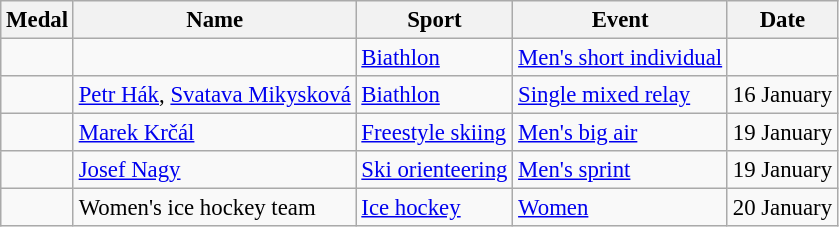<table class="wikitable sortable" style="font-size:95%;">
<tr>
<th>Medal</th>
<th>Name</th>
<th>Sport</th>
<th>Event</th>
<th>Date</th>
</tr>
<tr>
<td></td>
<td></td>
<td><a href='#'>Biathlon</a></td>
<td><a href='#'>Men's short individual</a></td>
<td></td>
</tr>
<tr>
<td></td>
<td><a href='#'>Petr Hák</a>, <a href='#'>Svatava Mikysková</a></td>
<td><a href='#'>Biathlon</a></td>
<td><a href='#'>Single mixed relay</a></td>
<td>16 January</td>
</tr>
<tr>
<td></td>
<td><a href='#'>Marek Krčál</a></td>
<td><a href='#'>Freestyle skiing</a></td>
<td><a href='#'>Men's big air</a></td>
<td>19 January</td>
</tr>
<tr>
<td></td>
<td><a href='#'>Josef Nagy</a></td>
<td><a href='#'>Ski orienteering</a></td>
<td><a href='#'>Men's sprint</a></td>
<td>19 January</td>
</tr>
<tr>
<td></td>
<td>Women's ice hockey team</td>
<td><a href='#'>Ice hockey</a></td>
<td><a href='#'>Women</a></td>
<td>20 January</td>
</tr>
</table>
